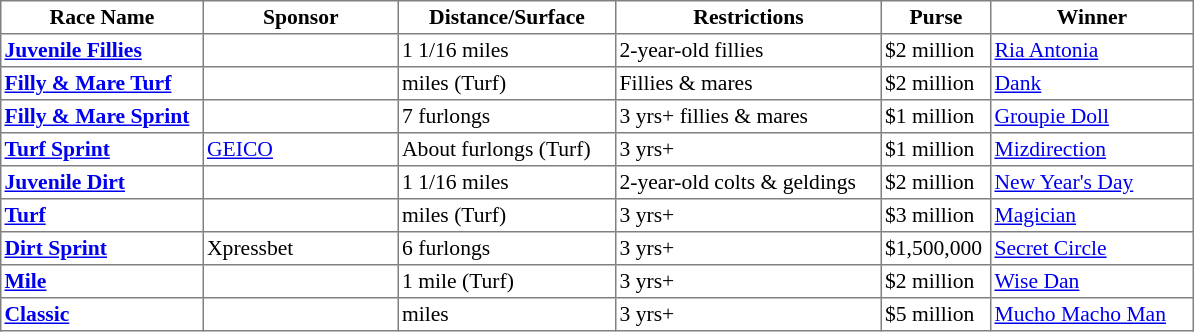<table border="1" cellpadding="2" style="border-collapse: collapse; font-size:90%">
<tr bgcolor="FFFFFF" align="center">
<td width="130px"><strong>Race Name</strong></td>
<td width="125px"><strong>Sponsor</strong></td>
<td width="140px"><strong>Distance/Surface</strong></td>
<td width="172px"><strong>Restrictions</strong></td>
<td width="68px"><strong>Purse</strong></td>
<td width="130px"><strong>Winner</strong></td>
</tr>
<tr>
<td><strong><a href='#'>Juvenile Fillies</a></strong></td>
<td></td>
<td>1 1/16 miles</td>
<td>2-year-old fillies</td>
<td>$2 million</td>
<td><a href='#'>Ria Antonia</a></td>
</tr>
<tr>
<td><strong><a href='#'>Filly & Mare Turf</a></strong></td>
<td></td>
<td> miles (Turf)</td>
<td>Fillies & mares</td>
<td>$2 million</td>
<td><a href='#'>Dank</a></td>
</tr>
<tr>
<td><strong><a href='#'>Filly & Mare Sprint</a></strong></td>
<td></td>
<td>7 furlongs</td>
<td>3 yrs+ fillies & mares</td>
<td>$1 million</td>
<td><a href='#'>Groupie Doll</a></td>
</tr>
<tr>
<td><strong><a href='#'>Turf Sprint</a></strong></td>
<td><a href='#'>GEICO</a></td>
<td>About  furlongs (Turf)</td>
<td>3 yrs+</td>
<td>$1 million</td>
<td><a href='#'>Mizdirection</a></td>
</tr>
<tr>
<td><strong><a href='#'>Juvenile Dirt</a></strong></td>
<td></td>
<td>1 1/16 miles</td>
<td>2-year-old colts & geldings</td>
<td>$2 million</td>
<td><a href='#'>New Year's Day</a></td>
</tr>
<tr>
<td><strong><a href='#'>Turf</a></strong></td>
<td></td>
<td> miles (Turf)</td>
<td>3 yrs+</td>
<td>$3 million</td>
<td><a href='#'>Magician</a></td>
</tr>
<tr>
<td><strong><a href='#'>Dirt Sprint</a></strong></td>
<td>Xpressbet</td>
<td>6 furlongs</td>
<td>3 yrs+</td>
<td>$1,500,000</td>
<td><a href='#'>Secret Circle</a></td>
</tr>
<tr>
<td><strong><a href='#'>Mile</a></strong></td>
<td></td>
<td>1 mile (Turf)</td>
<td>3 yrs+</td>
<td>$2 million</td>
<td><a href='#'>Wise Dan</a></td>
</tr>
<tr>
<td><strong><a href='#'>Classic</a></strong></td>
<td></td>
<td> miles</td>
<td>3 yrs+</td>
<td>$5 million</td>
<td><a href='#'>Mucho Macho Man</a></td>
</tr>
</table>
